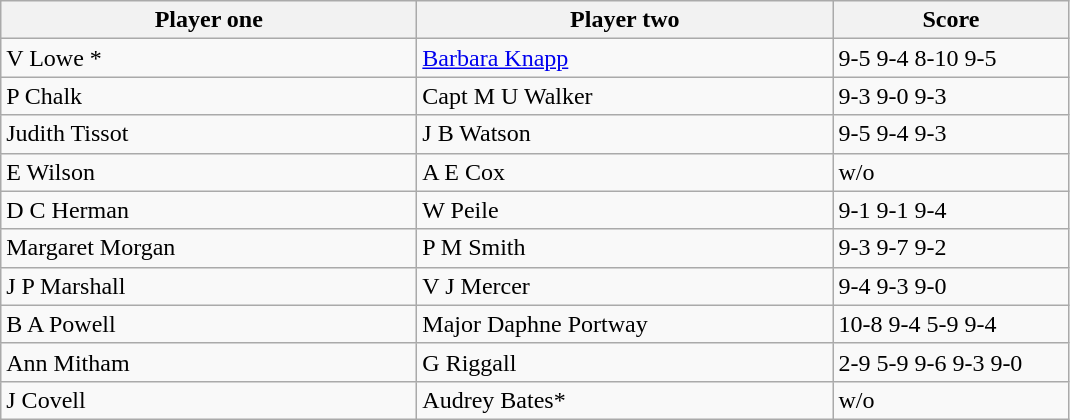<table class="wikitable">
<tr>
<th width=270>Player one</th>
<th width=270>Player two</th>
<th width=150>Score</th>
</tr>
<tr>
<td> V Lowe *</td>
<td> <a href='#'>Barbara Knapp</a></td>
<td>9-5 9-4 8-10 9-5</td>
</tr>
<tr>
<td> P Chalk</td>
<td> Capt M U Walker</td>
<td>9-3 9-0 9-3</td>
</tr>
<tr>
<td> Judith Tissot</td>
<td> J B Watson</td>
<td>9-5 9-4 9-3</td>
</tr>
<tr>
<td> E Wilson</td>
<td> A E Cox</td>
<td>w/o</td>
</tr>
<tr>
<td> D C Herman</td>
<td> W Peile</td>
<td>9-1 9-1 9-4</td>
</tr>
<tr>
<td> Margaret Morgan</td>
<td> P M Smith</td>
<td>9-3 9-7 9-2</td>
</tr>
<tr>
<td> J P Marshall</td>
<td> V J Mercer</td>
<td>9-4 9-3 9-0</td>
</tr>
<tr>
<td> B A Powell</td>
<td> Major Daphne Portway</td>
<td>10-8 9-4 5-9 9-4</td>
</tr>
<tr>
<td> Ann Mitham</td>
<td> G Riggall</td>
<td>2-9 5-9 9-6 9-3 9-0</td>
</tr>
<tr>
<td> J Covell</td>
<td> Audrey Bates*</td>
<td>w/o</td>
</tr>
</table>
